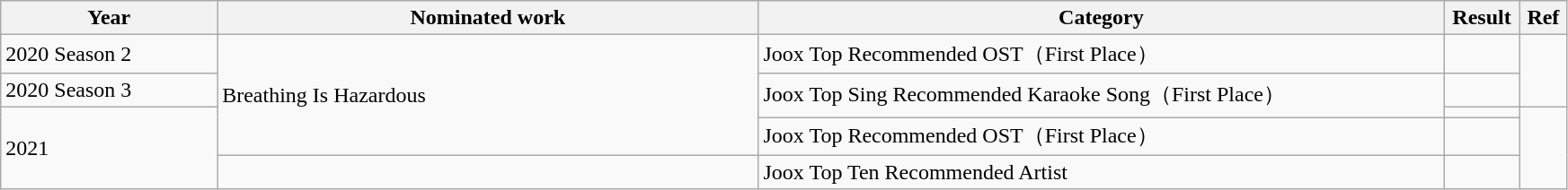<table class="wikitable"  width="92%">
<tr>
<th width="12%">Year</th>
<th width="30%">Nominated work</th>
<th width="38%">Category</th>
<th width="3%">Result</th>
<th width="2%">Ref</th>
</tr>
<tr>
<td>2020 Season 2</td>
<td rowspan=4>Breathing Is Hazardous</td>
<td>Joox Top Recommended OST（First Place）</td>
<td></td>
</tr>
<tr>
<td>2020 Season 3</td>
<td rowspan=2>Joox Top Sing Recommended Karaoke Song（First Place）</td>
<td></td>
</tr>
<tr>
<td rowspan=3>2021</td>
<td></td>
<td rowspan=3></td>
</tr>
<tr>
<td>Joox Top Recommended OST（First Place）</td>
<td></td>
</tr>
<tr>
<td></td>
<td>Joox Top Ten Recommended Artist</td>
<td></td>
</tr>
</table>
